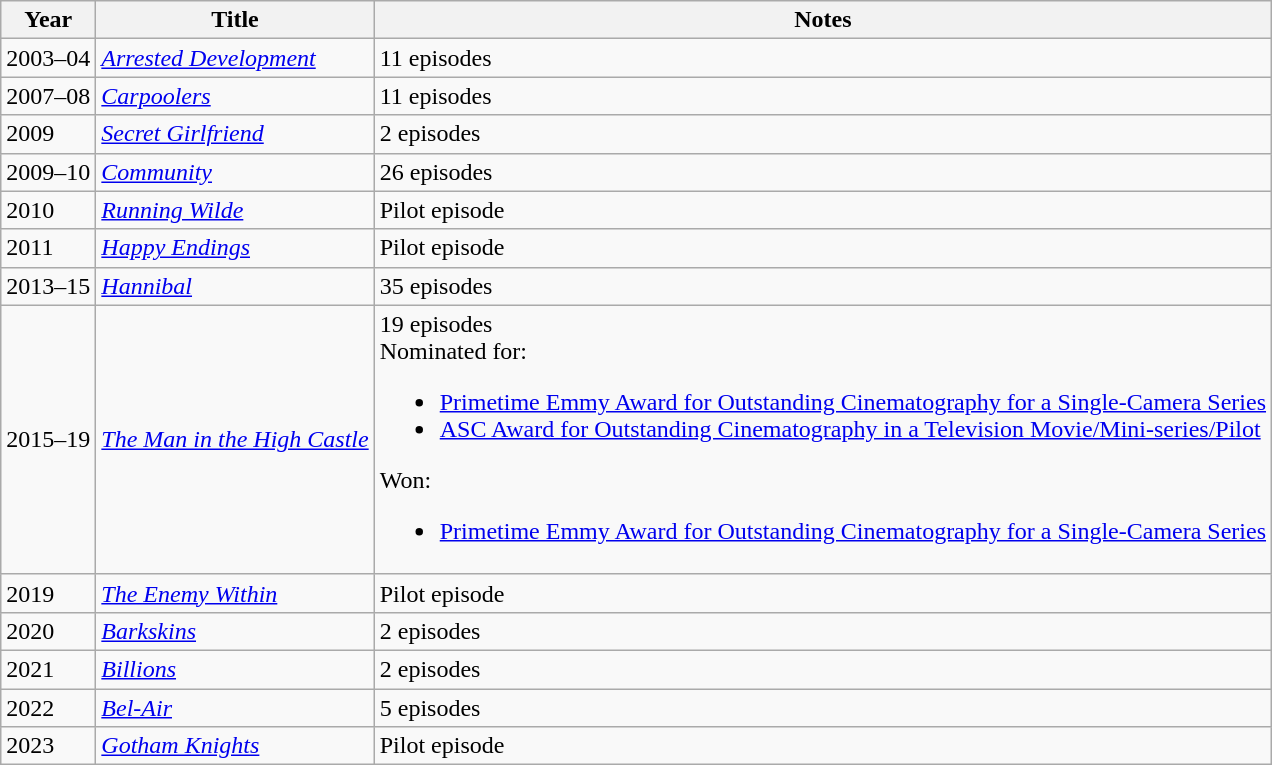<table class="wikitable sortable">
<tr>
<th>Year</th>
<th>Title</th>
<th class="unsortable">Notes</th>
</tr>
<tr>
<td>2003–04</td>
<td><a href='#'><em>Arrested Development</em></a></td>
<td>11 episodes</td>
</tr>
<tr>
<td>2007–08</td>
<td><em><a href='#'>Carpoolers</a></em></td>
<td>11 episodes</td>
</tr>
<tr>
<td>2009</td>
<td><em><a href='#'>Secret Girlfriend</a></em></td>
<td>2 episodes</td>
</tr>
<tr>
<td>2009–10</td>
<td><a href='#'><em>Community</em></a></td>
<td>26 episodes</td>
</tr>
<tr>
<td>2010</td>
<td><em><a href='#'>Running Wilde</a></em></td>
<td>Pilot episode</td>
</tr>
<tr>
<td>2011</td>
<td><a href='#'><em>Happy Endings</em></a></td>
<td>Pilot episode</td>
</tr>
<tr>
<td>2013–15</td>
<td><a href='#'><em>Hannibal</em></a></td>
<td>35 episodes</td>
</tr>
<tr>
<td>2015–19</td>
<td><a href='#'><em>The Man in the High Castle</em></a></td>
<td>19 episodes<br>Nominated for:<ul><li><a href='#'>Primetime Emmy Award for Outstanding Cinematography for a Single-Camera Series</a></li><li><a href='#'>ASC Award for Outstanding Cinematography in a Television Movie/Mini-series/Pilot</a></li></ul>Won:<ul><li><a href='#'>Primetime Emmy Award for Outstanding Cinematography for a Single-Camera Series</a></li></ul></td>
</tr>
<tr>
<td>2019</td>
<td><em><a href='#'>The Enemy Within</a></em></td>
<td>Pilot episode</td>
</tr>
<tr>
<td>2020</td>
<td><em><a href='#'>Barkskins</a></em></td>
<td>2 episodes</td>
</tr>
<tr>
<td>2021</td>
<td><em><a href='#'>Billions</a></em></td>
<td>2 episodes</td>
</tr>
<tr>
<td>2022</td>
<td><em><a href='#'>Bel-Air</a></em></td>
<td>5 episodes</td>
</tr>
<tr>
<td>2023</td>
<td><em><a href='#'>Gotham Knights</a></em></td>
<td>Pilot episode</td>
</tr>
</table>
